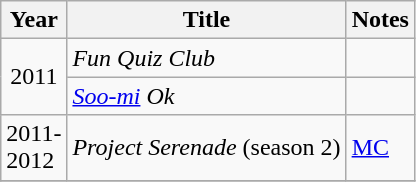<table class="wikitable">
<tr>
<th width=10>Year</th>
<th>Title</th>
<th>Notes</th>
</tr>
<tr>
<td rowspan=2 style="text-align:center;">2011</td>
<td><em>Fun Quiz Club</em></td>
<td></td>
</tr>
<tr>
<td><em><a href='#'>Soo-mi</a> Ok</em></td>
<td></td>
</tr>
<tr>
<td>2011-2012</td>
<td><em>Project Serenade</em> (season 2)</td>
<td><a href='#'>MC</a></td>
</tr>
<tr>
</tr>
</table>
